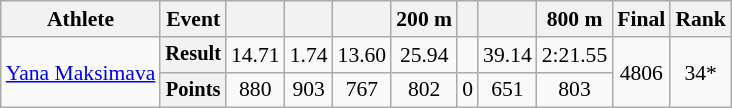<table class="wikitable" style="font-size:90%">
<tr>
<th>Athlete</th>
<th>Event</th>
<th></th>
<th></th>
<th></th>
<th>200 m</th>
<th></th>
<th></th>
<th>800 m</th>
<th>Final</th>
<th>Rank</th>
</tr>
<tr align=center>
<td rowspan=2 align=left><a href='#'>Yana Maksimava</a></td>
<th style="font-size:95%">Result</th>
<td>14.71</td>
<td>1.74</td>
<td>13.60</td>
<td>25.94</td>
<td></td>
<td>39.14</td>
<td>2:21.55</td>
<td rowspan=2>4806</td>
<td rowspan=2>34*</td>
</tr>
<tr align=center>
<th style="font-size:95%">Points</th>
<td>880</td>
<td>903</td>
<td>767</td>
<td>802</td>
<td>0</td>
<td>651</td>
<td>803</td>
</tr>
</table>
